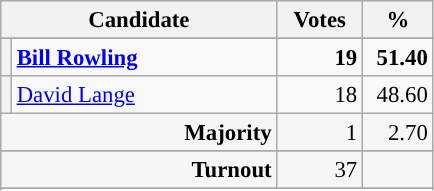<table class="wikitable" style="font-size: 95%;">
<tr style="background-color:#E9E9E9">
<th colspan="2" style="width: 170px">Candidate</th>
<th style="width: 50px">Votes</th>
<th style="width: 40px">%</th>
</tr>
<tr>
</tr>
<tr>
<th style="background-color: "></th>
<td style="width: 170px"><strong><a href='#'>Bill Rowling</a></strong></td>
<td align="right"><strong>19</strong></td>
<td align="right"><strong>51.40</strong></td>
</tr>
<tr>
<th style="background-color: "></th>
<td style="width: 170px"><a href='#'>David Lange</a></td>
<td align="right">18</td>
<td align="right">48.60</td>
</tr>
<tr style="background-color:#F6F6F6">
<td colspan="2" align="right"><strong>Majority</strong></td>
<td align="right">1</td>
<td align="right">2.70</td>
</tr>
<tr>
</tr>
<tr style="background-color:#F6F6F6">
<td colspan="2" align="right"><strong>Turnout</strong></td>
<td align="right">37</td>
<td></td>
</tr>
<tr>
</tr>
<tr style="background-color:#F6F6F6">
</tr>
</table>
